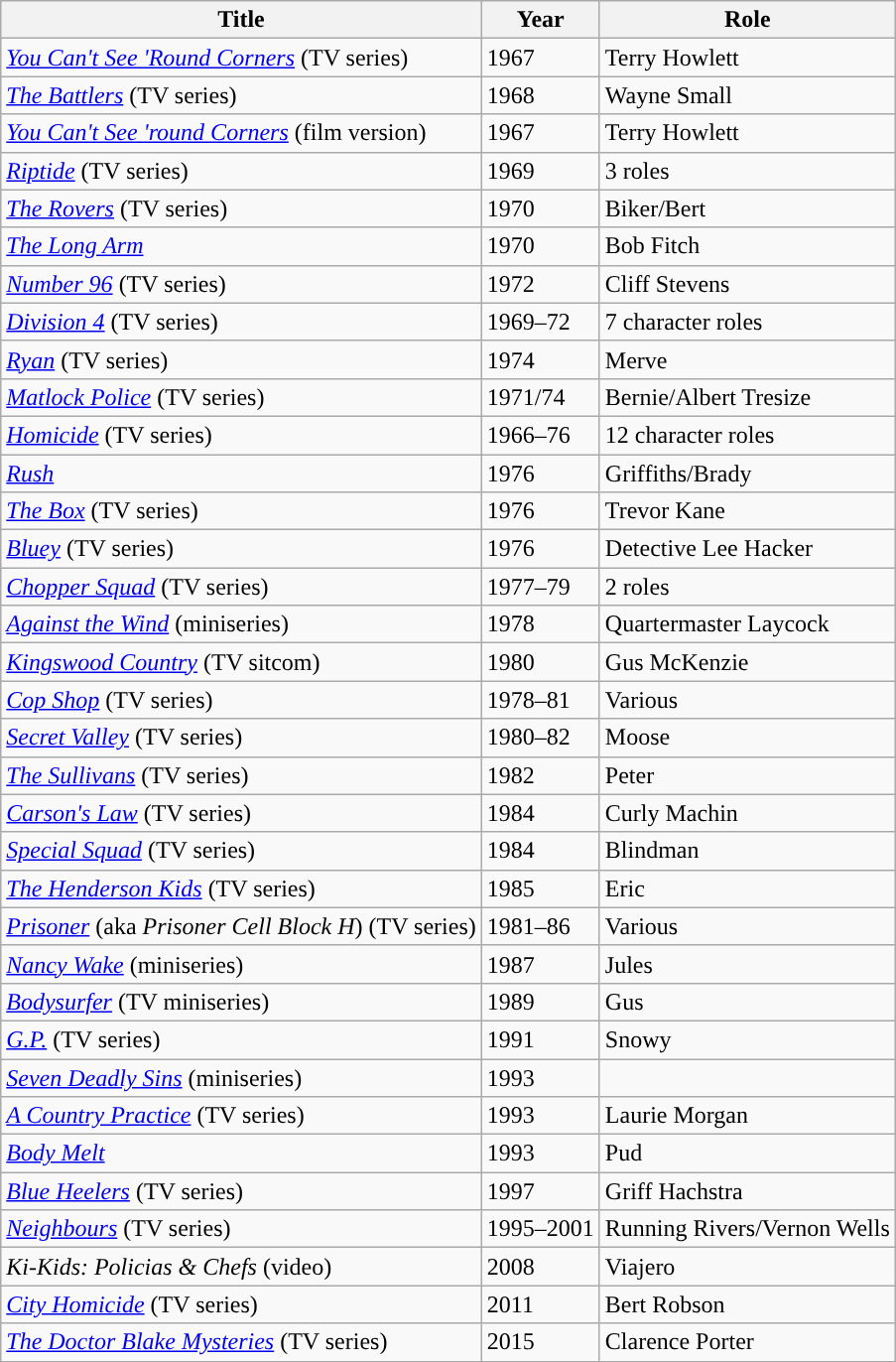<table class="wikitable">
<tr>
<th>Title</th>
<th>Year</th>
<th>Role</th>
</tr>
<tr>
<td><em><a href='#'>You Can't See 'Round Corners</a></em> (TV series)</td>
<td>1967</td>
<td>Terry Howlett</td>
</tr>
<tr>
<td><em><a href='#'>The Battlers</a></em> (TV series)</td>
<td>1968</td>
<td>Wayne Small</td>
</tr>
<tr>
<td><em><a href='#'>You Can't See 'round Corners</a></em> (film version)</td>
<td>1967</td>
<td>Terry Howlett</td>
</tr>
<tr>
<td><em><a href='#'>Riptide</a></em> (TV series)</td>
<td>1969</td>
<td>3 roles</td>
</tr>
<tr>
<td><em><a href='#'>The Rovers</a></em> (TV series)</td>
<td>1970</td>
<td>Biker/Bert</td>
</tr>
<tr>
<td><em><a href='#'>The Long Arm</a></em></td>
<td>1970</td>
<td>Bob Fitch</td>
</tr>
<tr>
<td><em><a href='#'>Number 96</a></em> (TV series)</td>
<td>1972</td>
<td>Cliff Stevens</td>
</tr>
<tr>
<td><em><a href='#'>Division 4</a></em> (TV series)</td>
<td>1969–72</td>
<td>7 character roles</td>
</tr>
<tr>
<td><em><a href='#'>Ryan</a></em> (TV series)</td>
<td>1974</td>
<td>Merve</td>
</tr>
<tr>
<td><em><a href='#'>Matlock Police</a></em> (TV series)</td>
<td>1971/74</td>
<td>Bernie/Albert Tresize</td>
</tr>
<tr>
<td><em><a href='#'>Homicide</a></em> (TV series)</td>
<td>1966–76</td>
<td>12 character roles</td>
</tr>
<tr>
<td><em><a href='#'>Rush</a></em></td>
<td>1976</td>
<td>Griffiths/Brady</td>
</tr>
<tr>
<td><em><a href='#'>The Box</a></em> (TV series)</td>
<td>1976</td>
<td>Trevor Kane</td>
</tr>
<tr>
<td><em><a href='#'>Bluey</a></em> (TV series)</td>
<td>1976</td>
<td>Detective Lee Hacker</td>
</tr>
<tr>
<td><em><a href='#'>Chopper Squad</a></em> (TV series)</td>
<td>1977–79</td>
<td>2 roles</td>
</tr>
<tr>
<td><em><a href='#'>Against the Wind</a></em> (miniseries)</td>
<td>1978</td>
<td>Quartermaster Laycock</td>
</tr>
<tr>
<td><em><a href='#'>Kingswood Country</a></em> (TV sitcom)</td>
<td>1980</td>
<td>Gus McKenzie</td>
</tr>
<tr>
<td><em><a href='#'>Cop Shop</a></em> (TV series)</td>
<td>1978–81</td>
<td>Various</td>
</tr>
<tr>
<td><em><a href='#'>Secret Valley</a></em> (TV series)</td>
<td>1980–82</td>
<td>Moose</td>
</tr>
<tr>
<td><em><a href='#'>The Sullivans</a></em> (TV series)</td>
<td>1982</td>
<td>Peter</td>
</tr>
<tr>
<td><em><a href='#'>Carson's Law</a></em> (TV series)</td>
<td>1984</td>
<td>Curly Machin</td>
</tr>
<tr>
<td><em><a href='#'>Special Squad</a></em> (TV series)</td>
<td>1984</td>
<td>Blindman</td>
</tr>
<tr>
<td><em><a href='#'>The Henderson Kids</a></em> (TV series)</td>
<td>1985</td>
<td>Eric</td>
</tr>
<tr>
<td><em><a href='#'>Prisoner</a></em> (aka <em>Prisoner Cell Block H</em>) (TV series)</td>
<td>1981–86</td>
<td>Various</td>
</tr>
<tr>
<td><em><a href='#'>Nancy Wake</a></em> (miniseries)</td>
<td>1987</td>
<td>Jules</td>
</tr>
<tr>
<td><em><a href='#'>Bodysurfer</a></em> (TV miniseries)</td>
<td>1989</td>
<td>Gus</td>
</tr>
<tr>
<td><em><a href='#'>G.P.</a></em> (TV series)</td>
<td>1991</td>
<td>Snowy</td>
</tr>
<tr>
<td><em><a href='#'>Seven Deadly Sins</a></em> (miniseries)</td>
<td>1993</td>
<td></td>
</tr>
<tr>
<td><em><a href='#'>A Country Practice</a></em> (TV series)</td>
<td>1993</td>
<td>Laurie Morgan</td>
</tr>
<tr>
<td><em><a href='#'>Body Melt</a></em></td>
<td>1993</td>
<td>Pud</td>
</tr>
<tr>
<td><em><a href='#'>Blue Heelers</a></em> (TV series)</td>
<td>1997</td>
<td>Griff Hachstra</td>
</tr>
<tr>
<td><em><a href='#'>Neighbours</a></em> (TV series)</td>
<td>1995–2001</td>
<td>Running Rivers/Vernon Wells</td>
</tr>
<tr>
<td><em>Ki-Kids: Policias & Chefs</em> (video)</td>
<td>2008</td>
<td>Viajero</td>
</tr>
<tr>
<td><em><a href='#'>City Homicide</a></em> (TV series)</td>
<td>2011</td>
<td>Bert Robson</td>
</tr>
<tr>
<td><em><a href='#'>The Doctor Blake Mysteries</a></em> (TV series)</td>
<td>2015</td>
<td>Clarence Porter</td>
</tr>
</table>
